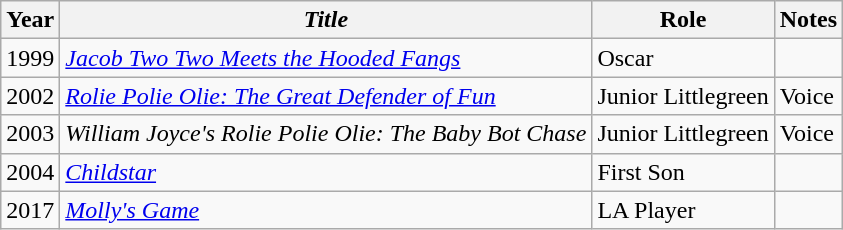<table class="wikitable sortable">
<tr>
<th>Year</th>
<th><em>Title</em></th>
<th>Role</th>
<th class="unsortable">Notes</th>
</tr>
<tr>
<td>1999</td>
<td><em><a href='#'>Jacob Two Two Meets the Hooded Fangs</a></em></td>
<td>Oscar</td>
<td></td>
</tr>
<tr>
<td>2002</td>
<td><em><a href='#'>Rolie Polie Olie: The Great Defender of Fun</a></em></td>
<td>Junior Littlegreen</td>
<td>Voice</td>
</tr>
<tr>
<td>2003</td>
<td><em>William Joyce's Rolie Polie Olie: The Baby Bot Chase</em></td>
<td>Junior Littlegreen</td>
<td>Voice</td>
</tr>
<tr>
<td>2004</td>
<td><em><a href='#'>Childstar</a></em></td>
<td>First Son</td>
<td></td>
</tr>
<tr>
<td>2017</td>
<td><em><a href='#'>Molly's Game</a></em></td>
<td>LA Player</td>
<td></td>
</tr>
</table>
